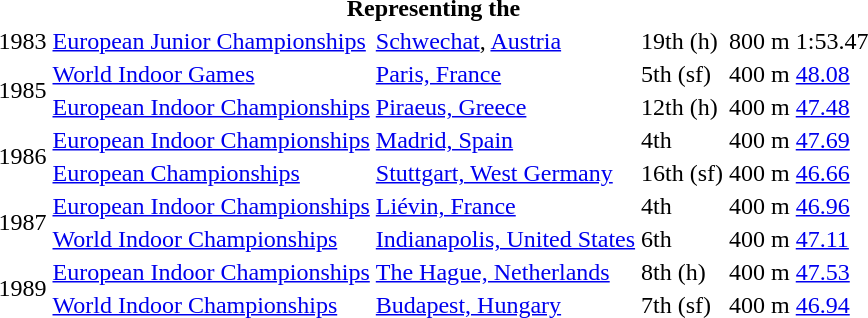<table>
<tr>
<th colspan="6">Representing the </th>
</tr>
<tr>
<td>1983</td>
<td><a href='#'>European Junior Championships</a></td>
<td><a href='#'>Schwechat</a>, <a href='#'>Austria</a></td>
<td>19th (h)</td>
<td>800 m</td>
<td>1:53.47</td>
</tr>
<tr>
<td rowspan=2>1985</td>
<td><a href='#'>World Indoor Games</a></td>
<td><a href='#'>Paris, France</a></td>
<td>5th (sf)</td>
<td>400 m</td>
<td><a href='#'>48.08</a></td>
</tr>
<tr>
<td><a href='#'>European Indoor Championships</a></td>
<td><a href='#'>Piraeus, Greece</a></td>
<td>12th (h)</td>
<td>400 m</td>
<td><a href='#'>47.48</a></td>
</tr>
<tr>
<td rowspan=2>1986</td>
<td><a href='#'>European Indoor Championships</a></td>
<td><a href='#'>Madrid, Spain</a></td>
<td>4th</td>
<td>400 m</td>
<td><a href='#'>47.69</a></td>
</tr>
<tr>
<td><a href='#'>European Championships</a></td>
<td><a href='#'>Stuttgart, West Germany</a></td>
<td>16th (sf)</td>
<td>400 m</td>
<td><a href='#'>46.66</a></td>
</tr>
<tr>
<td rowspan=2>1987</td>
<td><a href='#'>European Indoor Championships</a></td>
<td><a href='#'>Liévin, France</a></td>
<td>4th</td>
<td>400 m</td>
<td><a href='#'>46.96</a></td>
</tr>
<tr>
<td><a href='#'>World Indoor Championships</a></td>
<td><a href='#'>Indianapolis, United States</a></td>
<td>6th</td>
<td>400 m</td>
<td><a href='#'>47.11</a></td>
</tr>
<tr>
<td rowspan=2>1989</td>
<td><a href='#'>European Indoor Championships</a></td>
<td><a href='#'>The Hague, Netherlands</a></td>
<td>8th (h)</td>
<td>400 m</td>
<td><a href='#'>47.53</a></td>
</tr>
<tr>
<td><a href='#'>World Indoor Championships</a></td>
<td><a href='#'>Budapest, Hungary</a></td>
<td>7th (sf)</td>
<td>400 m</td>
<td><a href='#'>46.94</a></td>
</tr>
</table>
